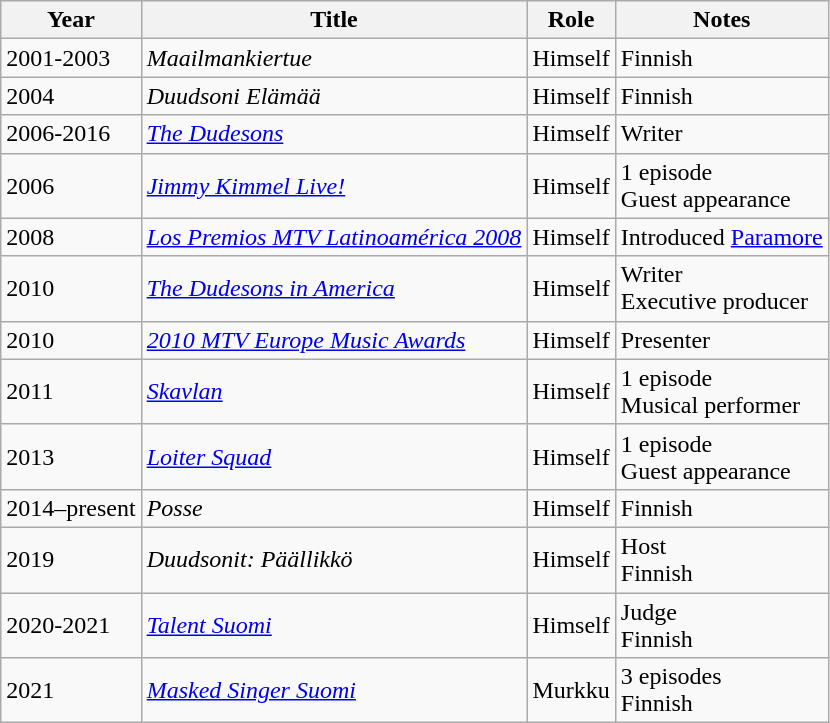<table class="wikitable sortable">
<tr>
<th>Year</th>
<th>Title</th>
<th>Role</th>
<th class="unsortable">Notes</th>
</tr>
<tr>
<td>2001-2003</td>
<td><em>Maailmankiertue</em></td>
<td>Himself</td>
<td>Finnish</td>
</tr>
<tr>
<td>2004</td>
<td><em>Duudsoni Elämää</em></td>
<td>Himself</td>
<td>Finnish</td>
</tr>
<tr>
<td>2006-2016</td>
<td><em><a href='#'>The Dudesons</a></em></td>
<td>Himself</td>
<td>Writer</td>
</tr>
<tr>
<td>2006</td>
<td><em><a href='#'>Jimmy Kimmel Live!</a></em></td>
<td>Himself</td>
<td>1 episode<br>Guest appearance</td>
</tr>
<tr>
<td>2008</td>
<td><em><a href='#'>Los Premios MTV Latinoamérica 2008</a></em></td>
<td>Himself</td>
<td>Introduced <a href='#'>Paramore</a></td>
</tr>
<tr>
<td>2010</td>
<td><em><a href='#'>The Dudesons in America</a></em></td>
<td>Himself</td>
<td>Writer<br>Executive producer</td>
</tr>
<tr>
<td>2010</td>
<td><em><a href='#'>2010 MTV Europe Music Awards</a></em></td>
<td>Himself</td>
<td>Presenter</td>
</tr>
<tr>
<td>2011</td>
<td><em><a href='#'>Skavlan</a></em></td>
<td>Himself</td>
<td>1 episode<br>Musical performer</td>
</tr>
<tr>
<td>2013</td>
<td><em><a href='#'>Loiter Squad</a></em></td>
<td>Himself</td>
<td>1 episode<br>Guest appearance</td>
</tr>
<tr>
<td>2014–present</td>
<td><em>Posse</em></td>
<td>Himself</td>
<td>Finnish</td>
</tr>
<tr>
<td>2019</td>
<td><em>Duudsonit: Päällikkö</em></td>
<td>Himself</td>
<td>Host<br>Finnish</td>
</tr>
<tr>
<td>2020-2021</td>
<td><em><a href='#'>Talent Suomi</a></em></td>
<td>Himself</td>
<td>Judge<br>Finnish</td>
</tr>
<tr>
<td>2021</td>
<td><em><a href='#'>Masked Singer Suomi</a></em></td>
<td>Murkku</td>
<td>3 episodes<br>Finnish</td>
</tr>
</table>
